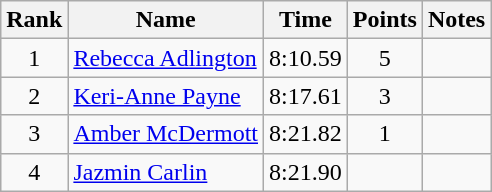<table class="wikitable" style="text-align:center">
<tr>
<th>Rank</th>
<th>Name</th>
<th>Time</th>
<th>Points</th>
<th>Notes</th>
</tr>
<tr>
<td>1</td>
<td align="left"> <a href='#'>Rebecca Adlington</a></td>
<td>8:10.59</td>
<td>5</td>
<td></td>
</tr>
<tr>
<td>2</td>
<td align="left"> <a href='#'>Keri-Anne Payne</a></td>
<td>8:17.61</td>
<td>3</td>
<td></td>
</tr>
<tr>
<td>3</td>
<td align="left"> <a href='#'>Amber McDermott</a></td>
<td>8:21.82</td>
<td>1</td>
<td></td>
</tr>
<tr>
<td>4</td>
<td align="left"> <a href='#'>Jazmin Carlin</a></td>
<td>8:21.90</td>
<td></td>
<td></td>
</tr>
</table>
